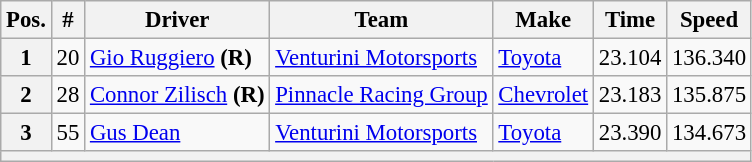<table class="wikitable" style="font-size:95%">
<tr>
<th>Pos.</th>
<th>#</th>
<th>Driver</th>
<th>Team</th>
<th>Make</th>
<th>Time</th>
<th>Speed</th>
</tr>
<tr>
<th>1</th>
<td>20</td>
<td><a href='#'>Gio Ruggiero</a> <strong>(R)</strong></td>
<td><a href='#'>Venturini Motorsports</a></td>
<td><a href='#'>Toyota</a></td>
<td>23.104</td>
<td>136.340</td>
</tr>
<tr>
<th>2</th>
<td>28</td>
<td><a href='#'>Connor Zilisch</a> <strong>(R)</strong></td>
<td><a href='#'>Pinnacle Racing Group</a></td>
<td><a href='#'>Chevrolet</a></td>
<td>23.183</td>
<td>135.875</td>
</tr>
<tr>
<th>3</th>
<td>55</td>
<td><a href='#'>Gus Dean</a></td>
<td><a href='#'>Venturini Motorsports</a></td>
<td><a href='#'>Toyota</a></td>
<td>23.390</td>
<td>134.673</td>
</tr>
<tr>
<th colspan="7"></th>
</tr>
</table>
